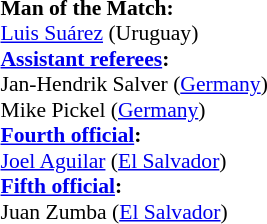<table style="width:50%;font-size:90%">
<tr>
<td><br><strong>Man of the Match:</strong>
<br><a href='#'>Luis Suárez</a> (Uruguay)<br><strong><a href='#'>Assistant referees</a>:</strong>
<br>Jan-Hendrik Salver (<a href='#'>Germany</a>)
<br>Mike Pickel (<a href='#'>Germany</a>)
<br><strong><a href='#'>Fourth official</a>:</strong>
<br><a href='#'>Joel Aguilar</a> (<a href='#'>El Salvador</a>)
<br><strong><a href='#'>Fifth official</a>:</strong>
<br>Juan Zumba (<a href='#'>El Salvador</a>)</td>
</tr>
</table>
